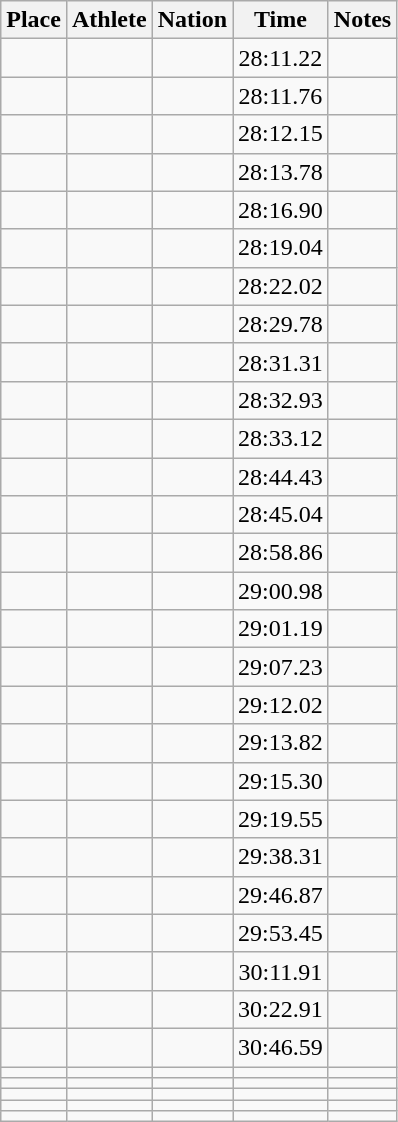<table class="wikitable sortable" style="text-align:center">
<tr>
<th>Place</th>
<th>Athlete</th>
<th>Nation</th>
<th>Time</th>
<th>Notes</th>
</tr>
<tr>
<td></td>
<td align="left"></td>
<td align=left></td>
<td>28:11.22</td>
<td></td>
</tr>
<tr>
<td></td>
<td align="left"></td>
<td align=left></td>
<td>28:11.76</td>
<td></td>
</tr>
<tr>
<td></td>
<td align="left"></td>
<td align=left></td>
<td>28:12.15</td>
<td></td>
</tr>
<tr>
<td></td>
<td align="left"></td>
<td align=left></td>
<td>28:13.78</td>
<td></td>
</tr>
<tr>
<td></td>
<td align="left"></td>
<td align=left></td>
<td>28:16.90</td>
<td></td>
</tr>
<tr>
<td></td>
<td align="left"></td>
<td align=left></td>
<td>28:19.04</td>
<td></td>
</tr>
<tr>
<td></td>
<td align="left"></td>
<td align=left></td>
<td>28:22.02</td>
<td></td>
</tr>
<tr>
<td></td>
<td align="left"></td>
<td align=left></td>
<td>28:29.78</td>
<td></td>
</tr>
<tr>
<td></td>
<td align="left"></td>
<td align=left></td>
<td>28:31.31</td>
<td></td>
</tr>
<tr>
<td></td>
<td align="left"></td>
<td align=left></td>
<td>28:32.93</td>
<td></td>
</tr>
<tr>
<td></td>
<td align="left"></td>
<td align=left></td>
<td>28:33.12</td>
<td></td>
</tr>
<tr>
<td></td>
<td align="left"></td>
<td align=left></td>
<td>28:44.43</td>
<td></td>
</tr>
<tr>
<td></td>
<td align="left"></td>
<td align=left></td>
<td>28:45.04</td>
<td></td>
</tr>
<tr>
<td></td>
<td align="left"></td>
<td align=left></td>
<td>28:58.86</td>
<td></td>
</tr>
<tr>
<td></td>
<td align="left"></td>
<td align=left></td>
<td>29:00.98</td>
<td></td>
</tr>
<tr>
<td></td>
<td align="left"></td>
<td align=left></td>
<td>29:01.19</td>
<td></td>
</tr>
<tr>
<td></td>
<td align="left"></td>
<td align=left></td>
<td>29:07.23</td>
<td></td>
</tr>
<tr>
<td></td>
<td align="left"></td>
<td align=left></td>
<td>29:12.02</td>
<td></td>
</tr>
<tr>
<td></td>
<td align="left"></td>
<td align=left></td>
<td>29:13.82</td>
<td></td>
</tr>
<tr>
<td></td>
<td align="left"></td>
<td align=left></td>
<td>29:15.30</td>
<td></td>
</tr>
<tr>
<td></td>
<td align="left"></td>
<td align=left></td>
<td>29:19.55</td>
<td></td>
</tr>
<tr>
<td></td>
<td align="left"></td>
<td align=left></td>
<td>29:38.31</td>
<td></td>
</tr>
<tr>
<td></td>
<td align="left"></td>
<td align=left></td>
<td>29:46.87</td>
<td></td>
</tr>
<tr>
<td></td>
<td align="left"></td>
<td align=left></td>
<td>29:53.45</td>
<td></td>
</tr>
<tr>
<td></td>
<td align="left"></td>
<td align=left></td>
<td>30:11.91</td>
<td></td>
</tr>
<tr>
<td></td>
<td align="left"></td>
<td align=left></td>
<td>30:22.91</td>
<td></td>
</tr>
<tr>
<td></td>
<td align="left"></td>
<td align=left></td>
<td>30:46.59</td>
<td></td>
</tr>
<tr>
<td></td>
<td align="left"></td>
<td align=left></td>
<td></td>
<td></td>
</tr>
<tr>
<td></td>
<td align="left"></td>
<td align=left></td>
<td></td>
<td></td>
</tr>
<tr>
<td></td>
<td align="left"></td>
<td align=left></td>
<td></td>
<td></td>
</tr>
<tr>
<td></td>
<td align="left"></td>
<td align=left></td>
<td></td>
<td></td>
</tr>
<tr>
<td></td>
<td align="left"></td>
<td align=left></td>
<td></td>
<td></td>
</tr>
</table>
